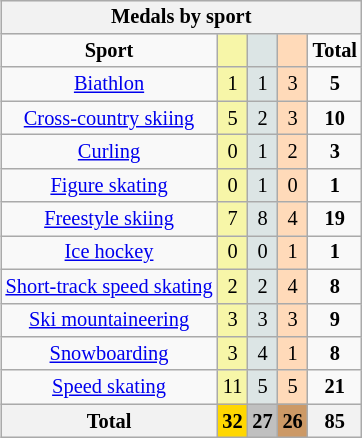<table class="wikitable" style=font-size:85%;float:right;text-align:center>
<tr style="background:#efefef;">
<th colspan=5><strong>Medals by sport</strong></th>
</tr>
<tr align=center>
<td><strong>Sport</strong></td>
<td bgcolor=#f7f6a8></td>
<td bgcolor=#dce5e5></td>
<td bgcolor=#ffdab9></td>
<td><strong>Total</strong></td>
</tr>
<tr>
<td><a href='#'>Biathlon</a></td>
<td bgcolor=F7F6A8>1</td>
<td bgcolor=DCE5E5>1</td>
<td bgcolor=FFDAB9>3</td>
<td><strong>5</strong></td>
</tr>
<tr>
<td><a href='#'>Cross-country skiing</a></td>
<td bgcolor=F7F6A8>5</td>
<td bgcolor=DCE5E5>2</td>
<td bgcolor=FFDAB9>3</td>
<td><strong>10</strong></td>
</tr>
<tr>
<td><a href='#'>Curling</a></td>
<td bgcolor=F7F6A8>0</td>
<td bgcolor=DCE5E5>1</td>
<td bgcolor=FFDAB9>2</td>
<td><strong>3</strong></td>
</tr>
<tr>
<td><a href='#'>Figure skating</a></td>
<td bgcolor=F7F6A8>0</td>
<td bgcolor=DCE5E5>1</td>
<td bgcolor=FFDAB9>0</td>
<td><strong>1</strong></td>
</tr>
<tr>
<td><a href='#'>Freestyle skiing</a></td>
<td bgcolor=F7F6A8>7</td>
<td bgcolor=DCE5E5>8</td>
<td bgcolor=FFDAB9>4</td>
<td><strong>19</strong></td>
</tr>
<tr>
<td><a href='#'>Ice hockey</a></td>
<td bgcolor=F7F6A8>0</td>
<td bgcolor=DCE5E5>0</td>
<td bgcolor=FFDAB9>1</td>
<td><strong>1</strong></td>
</tr>
<tr>
<td><a href='#'>Short-track speed skating</a></td>
<td bgcolor=F7F6A8>2</td>
<td bgcolor=DCE5E5>2</td>
<td bgcolor=FFDAB9>4</td>
<td><strong>8</strong></td>
</tr>
<tr>
<td><a href='#'>Ski mountaineering</a></td>
<td bgcolor=F7F6A8>3</td>
<td bgcolor=DCE5E5>3</td>
<td bgcolor=FFDAB9>3</td>
<td><strong>9</strong></td>
</tr>
<tr>
<td><a href='#'>Snowboarding</a></td>
<td bgcolor=F7F6A8>3</td>
<td bgcolor=DCE5E5>4</td>
<td bgcolor=FFDAB9>1</td>
<td><strong>8</strong></td>
</tr>
<tr>
<td><a href='#'>Speed skating</a></td>
<td bgcolor=F7F6A8>11</td>
<td bgcolor=DCE5E5>5</td>
<td bgcolor=FFDAB9>5</td>
<td><strong>21</strong></td>
</tr>
<tr>
<th><strong>Total</strong></th>
<th style=background:gold><strong>32</strong></th>
<th style=background:silver><strong>27</strong></th>
<th style=background:#c96><strong>26</strong></th>
<th><strong>85</strong></th>
</tr>
</table>
